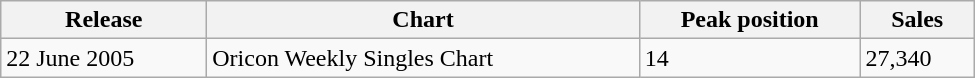<table class="wikitable" width="650px">
<tr>
<th>Release</th>
<th>Chart</th>
<th>Peak position</th>
<th>Sales</th>
</tr>
<tr>
<td>22 June 2005</td>
<td>Oricon Weekly Singles Chart</td>
<td>14</td>
<td>27,340</td>
</tr>
</table>
